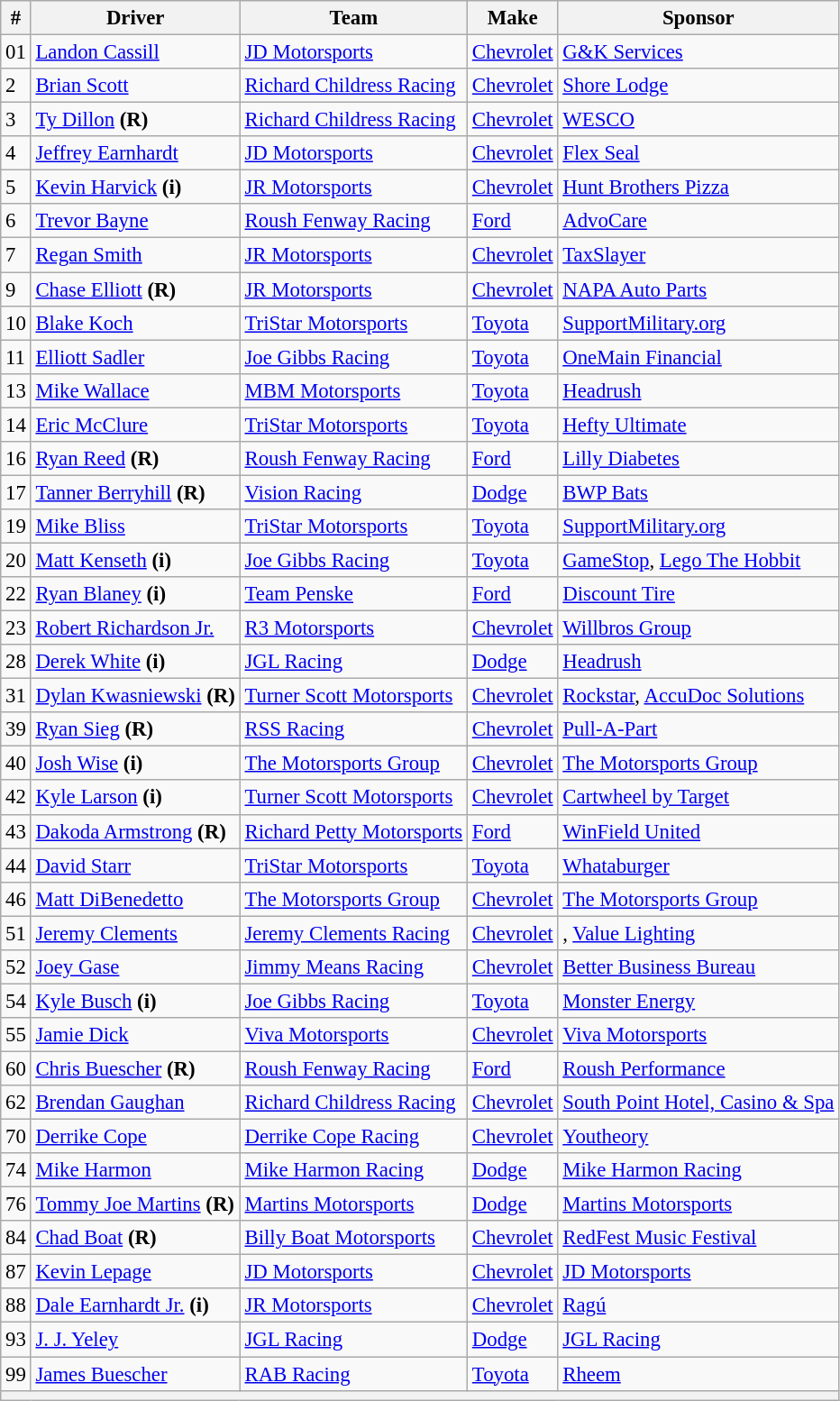<table class="wikitable" style="font-size:95%">
<tr>
<th>#</th>
<th>Driver</th>
<th>Team</th>
<th>Make</th>
<th>Sponsor</th>
</tr>
<tr>
<td>01</td>
<td><a href='#'>Landon Cassill</a></td>
<td><a href='#'>JD Motorsports</a></td>
<td><a href='#'>Chevrolet</a></td>
<td><a href='#'>G&K Services</a></td>
</tr>
<tr>
<td>2</td>
<td><a href='#'>Brian Scott</a></td>
<td><a href='#'>Richard Childress Racing</a></td>
<td><a href='#'>Chevrolet</a></td>
<td><a href='#'>Shore Lodge</a></td>
</tr>
<tr>
<td>3</td>
<td><a href='#'>Ty Dillon</a> <strong>(R)</strong></td>
<td><a href='#'>Richard Childress Racing</a></td>
<td><a href='#'>Chevrolet</a></td>
<td><a href='#'>WESCO</a></td>
</tr>
<tr>
<td>4</td>
<td><a href='#'>Jeffrey Earnhardt</a></td>
<td><a href='#'>JD Motorsports</a></td>
<td><a href='#'>Chevrolet</a></td>
<td><a href='#'>Flex Seal</a></td>
</tr>
<tr>
<td>5</td>
<td><a href='#'>Kevin Harvick</a> <strong>(i)</strong></td>
<td><a href='#'>JR Motorsports</a></td>
<td><a href='#'>Chevrolet</a></td>
<td><a href='#'>Hunt Brothers Pizza</a></td>
</tr>
<tr>
<td>6</td>
<td><a href='#'>Trevor Bayne</a></td>
<td><a href='#'>Roush Fenway Racing</a></td>
<td><a href='#'>Ford</a></td>
<td><a href='#'>AdvoCare</a></td>
</tr>
<tr>
<td>7</td>
<td><a href='#'>Regan Smith</a></td>
<td><a href='#'>JR Motorsports</a></td>
<td><a href='#'>Chevrolet</a></td>
<td><a href='#'>TaxSlayer</a></td>
</tr>
<tr>
<td>9</td>
<td><a href='#'>Chase Elliott</a> <strong>(R)</strong></td>
<td><a href='#'>JR Motorsports</a></td>
<td><a href='#'>Chevrolet</a></td>
<td><a href='#'>NAPA Auto Parts</a></td>
</tr>
<tr>
<td>10</td>
<td><a href='#'>Blake Koch</a></td>
<td><a href='#'>TriStar Motorsports</a></td>
<td><a href='#'>Toyota</a></td>
<td><a href='#'>SupportMilitary.org</a></td>
</tr>
<tr>
<td>11</td>
<td><a href='#'>Elliott Sadler</a></td>
<td><a href='#'>Joe Gibbs Racing</a></td>
<td><a href='#'>Toyota</a></td>
<td><a href='#'>OneMain Financial</a></td>
</tr>
<tr>
<td>13</td>
<td><a href='#'>Mike Wallace</a></td>
<td><a href='#'>MBM Motorsports</a></td>
<td><a href='#'>Toyota</a></td>
<td><a href='#'>Headrush</a></td>
</tr>
<tr>
<td>14</td>
<td><a href='#'>Eric McClure</a></td>
<td><a href='#'>TriStar Motorsports</a></td>
<td><a href='#'>Toyota</a></td>
<td><a href='#'>Hefty Ultimate</a></td>
</tr>
<tr>
<td>16</td>
<td><a href='#'>Ryan Reed</a> <strong>(R)</strong></td>
<td><a href='#'>Roush Fenway Racing</a></td>
<td><a href='#'>Ford</a></td>
<td><a href='#'>Lilly Diabetes</a></td>
</tr>
<tr>
<td>17</td>
<td><a href='#'>Tanner Berryhill</a> <strong>(R)</strong></td>
<td><a href='#'>Vision Racing</a></td>
<td><a href='#'>Dodge</a></td>
<td><a href='#'>BWP Bats</a></td>
</tr>
<tr>
<td>19</td>
<td><a href='#'>Mike Bliss</a></td>
<td><a href='#'>TriStar Motorsports</a></td>
<td><a href='#'>Toyota</a></td>
<td><a href='#'>SupportMilitary.org</a></td>
</tr>
<tr>
<td>20</td>
<td><a href='#'>Matt Kenseth</a> <strong>(i)</strong></td>
<td><a href='#'>Joe Gibbs Racing</a></td>
<td><a href='#'>Toyota</a></td>
<td><a href='#'>GameStop</a>, <a href='#'>Lego The Hobbit</a></td>
</tr>
<tr>
<td>22</td>
<td><a href='#'>Ryan Blaney</a> <strong>(i)</strong></td>
<td><a href='#'>Team Penske</a></td>
<td><a href='#'>Ford</a></td>
<td><a href='#'>Discount Tire</a></td>
</tr>
<tr>
<td>23</td>
<td><a href='#'>Robert Richardson Jr.</a></td>
<td><a href='#'>R3 Motorsports</a></td>
<td><a href='#'>Chevrolet</a></td>
<td><a href='#'>Willbros Group</a></td>
</tr>
<tr>
<td>28</td>
<td><a href='#'>Derek White</a> <strong>(i)</strong></td>
<td><a href='#'>JGL Racing</a></td>
<td><a href='#'>Dodge</a></td>
<td><a href='#'>Headrush</a></td>
</tr>
<tr>
<td>31</td>
<td><a href='#'>Dylan Kwasniewski</a> <strong>(R)</strong></td>
<td><a href='#'>Turner Scott Motorsports</a></td>
<td><a href='#'>Chevrolet</a></td>
<td><a href='#'>Rockstar</a>, <a href='#'>AccuDoc Solutions</a></td>
</tr>
<tr>
<td>39</td>
<td><a href='#'>Ryan Sieg</a> <strong>(R)</strong></td>
<td><a href='#'>RSS Racing</a></td>
<td><a href='#'>Chevrolet</a></td>
<td><a href='#'>Pull-A-Part</a></td>
</tr>
<tr>
<td>40</td>
<td><a href='#'>Josh Wise</a> <strong>(i)</strong></td>
<td><a href='#'>The Motorsports Group</a></td>
<td><a href='#'>Chevrolet</a></td>
<td><a href='#'>The Motorsports Group</a></td>
</tr>
<tr>
<td>42</td>
<td><a href='#'>Kyle Larson</a> <strong>(i)</strong></td>
<td><a href='#'>Turner Scott Motorsports</a></td>
<td><a href='#'>Chevrolet</a></td>
<td><a href='#'>Cartwheel by Target</a></td>
</tr>
<tr>
<td>43</td>
<td><a href='#'>Dakoda Armstrong</a> <strong>(R)</strong></td>
<td><a href='#'>Richard Petty Motorsports</a></td>
<td><a href='#'>Ford</a></td>
<td><a href='#'>WinField United</a></td>
</tr>
<tr>
<td>44</td>
<td><a href='#'>David Starr</a></td>
<td><a href='#'>TriStar Motorsports</a></td>
<td><a href='#'>Toyota</a></td>
<td><a href='#'>Whataburger</a></td>
</tr>
<tr>
<td>46</td>
<td><a href='#'>Matt DiBenedetto</a></td>
<td><a href='#'>The Motorsports Group</a></td>
<td><a href='#'>Chevrolet</a></td>
<td><a href='#'>The Motorsports Group</a></td>
</tr>
<tr>
<td>51</td>
<td><a href='#'>Jeremy Clements</a></td>
<td><a href='#'>Jeremy Clements Racing</a></td>
<td><a href='#'>Chevrolet</a></td>
<td>, <a href='#'>Value Lighting</a></td>
</tr>
<tr>
<td>52</td>
<td><a href='#'>Joey Gase</a></td>
<td><a href='#'>Jimmy Means Racing</a></td>
<td><a href='#'>Chevrolet</a></td>
<td><a href='#'>Better Business Bureau</a></td>
</tr>
<tr>
<td>54</td>
<td><a href='#'>Kyle Busch</a> <strong>(i)</strong></td>
<td><a href='#'>Joe Gibbs Racing</a></td>
<td><a href='#'>Toyota</a></td>
<td><a href='#'>Monster Energy</a></td>
</tr>
<tr>
<td>55</td>
<td><a href='#'>Jamie Dick</a></td>
<td><a href='#'>Viva Motorsports</a></td>
<td><a href='#'>Chevrolet</a></td>
<td><a href='#'>Viva Motorsports</a></td>
</tr>
<tr>
<td>60</td>
<td><a href='#'>Chris Buescher</a> <strong>(R)</strong></td>
<td><a href='#'>Roush Fenway Racing</a></td>
<td><a href='#'>Ford</a></td>
<td><a href='#'>Roush Performance</a></td>
</tr>
<tr>
<td>62</td>
<td><a href='#'>Brendan Gaughan</a></td>
<td><a href='#'>Richard Childress Racing</a></td>
<td><a href='#'>Chevrolet</a></td>
<td><a href='#'>South Point Hotel, Casino & Spa</a></td>
</tr>
<tr>
<td>70</td>
<td><a href='#'>Derrike Cope</a></td>
<td><a href='#'>Derrike Cope Racing</a></td>
<td><a href='#'>Chevrolet</a></td>
<td><a href='#'>Youtheory</a></td>
</tr>
<tr>
<td>74</td>
<td><a href='#'>Mike Harmon</a></td>
<td><a href='#'>Mike Harmon Racing</a></td>
<td><a href='#'>Dodge</a></td>
<td><a href='#'>Mike Harmon Racing</a></td>
</tr>
<tr>
<td>76</td>
<td><a href='#'>Tommy Joe Martins</a> <strong>(R)</strong></td>
<td><a href='#'>Martins Motorsports</a></td>
<td><a href='#'>Dodge</a></td>
<td><a href='#'>Martins Motorsports</a></td>
</tr>
<tr>
<td>84</td>
<td><a href='#'>Chad Boat</a> <strong>(R)</strong></td>
<td><a href='#'>Billy Boat Motorsports</a></td>
<td><a href='#'>Chevrolet</a></td>
<td><a href='#'>RedFest Music Festival</a></td>
</tr>
<tr>
<td>87</td>
<td><a href='#'>Kevin Lepage</a></td>
<td><a href='#'>JD Motorsports</a></td>
<td><a href='#'>Chevrolet</a></td>
<td><a href='#'>JD Motorsports</a></td>
</tr>
<tr>
<td>88</td>
<td><a href='#'>Dale Earnhardt Jr.</a> <strong>(i)</strong></td>
<td><a href='#'>JR Motorsports</a></td>
<td><a href='#'>Chevrolet</a></td>
<td><a href='#'>Ragú</a></td>
</tr>
<tr>
<td>93</td>
<td><a href='#'>J. J. Yeley</a></td>
<td><a href='#'>JGL Racing</a></td>
<td><a href='#'>Dodge</a></td>
<td><a href='#'>JGL Racing</a></td>
</tr>
<tr>
<td>99</td>
<td><a href='#'>James Buescher</a></td>
<td><a href='#'>RAB Racing</a></td>
<td><a href='#'>Toyota</a></td>
<td><a href='#'>Rheem</a></td>
</tr>
<tr>
<th colspan="5"></th>
</tr>
</table>
